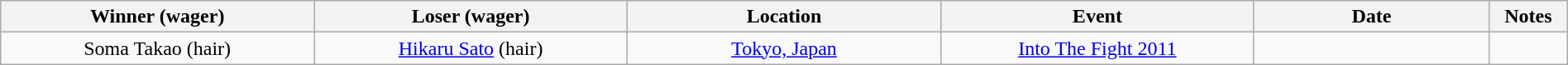<table class="wikitable sortable" width=100%  style="text-align: center">
<tr>
<th width=20% scope="col">Winner (wager)</th>
<th width=20% scope="col">Loser (wager)</th>
<th width=20% scope="col">Location</th>
<th width=20% scope="col">Event</th>
<th width=15% scope="col">Date</th>
<th class="unsortable" width=5% scope="col">Notes</th>
</tr>
<tr>
<td>Soma Takao (hair)</td>
<td><a href='#'>Hikaru Sato</a> (hair)</td>
<td><a href='#'>Tokyo, Japan</a></td>
<td><a href='#'>Into The Fight 2011</a></td>
<td></td>
<td></td>
</tr>
</table>
